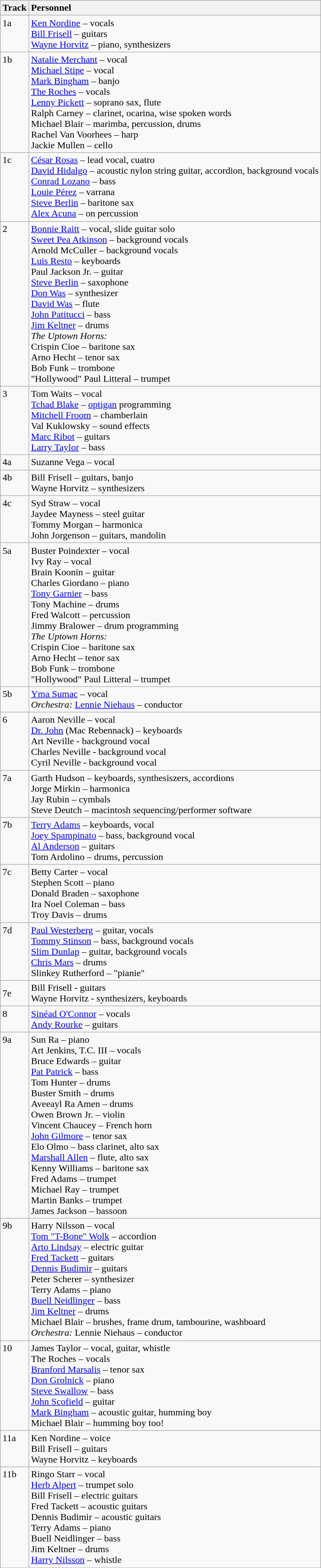<table class="wikitable">
<tr>
<th>Track</th>
<th style="text-align:left;">Personnel</th>
</tr>
<tr>
<td valign="top">1a</td>
<td valign="top"><a href='#'>Ken Nordine</a> – vocals<br><a href='#'>Bill Frisell</a> – guitars<br><a href='#'>Wayne Horvitz</a> – piano, synthesizers</td>
</tr>
<tr>
<td valign="top">1b</td>
<td valign="top"><a href='#'>Natalie Merchant</a> – vocal<br><a href='#'>Michael Stipe</a> – vocal<br><a href='#'>Mark Bingham</a> – banjo<br><a href='#'>The Roches</a> – vocals<br><a href='#'>Lenny Pickett</a> – soprano sax, flute<br>Ralph Carney – clarinet, ocarina, wise spoken words<br>Michael Blair – marimba, percussion, drums<br>Rachel Van Voorhees – harp<br>Jackie Mullen – cello</td>
</tr>
<tr>
<td valign="top">1c</td>
<td valign="top"><a href='#'>César Rosas</a> – lead vocal, cuatro<br><a href='#'>David Hidalgo</a> – acoustic nylon string guitar, accordion, background vocals<br><a href='#'>Conrad Lozano</a> – bass<br><a href='#'>Louie Pérez</a> – varrana<br><a href='#'>Steve Berlin</a> – baritone sax<br><a href='#'>Alex Acuna</a> – on percussion</td>
</tr>
<tr>
<td valign="top">2</td>
<td valign="top"><a href='#'>Bonnie Raitt</a> – vocal, slide guitar solo<br><a href='#'>Sweet Pea Atkinson</a> – background vocals<br>Arnold McCuller – background vocals<br><a href='#'>Luis Resto</a> – keyboards<br>Paul Jackson Jr. – guitar<br><a href='#'>Steve Berlin</a> – saxophone<br><a href='#'>Don Was</a> – synthesizer<br><a href='#'>David Was</a> – flute<br><a href='#'>John Patitucci</a> – bass<br><a href='#'>Jim Keltner</a> – drums<br><em>The Uptown Horns:</em><br>Crispin Cioe – baritone sax<br>Arno Hecht – tenor sax<br>Bob Funk – trombone<br>"Hollywood" Paul Litteral – trumpet</td>
</tr>
<tr>
<td valign="top">3</td>
<td valign="top">Tom Waits – vocal<br><a href='#'>Tchad Blake</a> – <a href='#'>optigan</a> programming<br><a href='#'>Mitchell Froom</a> – chamberlain<br>Val Kuklowsky – sound effects<br><a href='#'>Marc Ribot</a> – guitars<br><a href='#'>Larry Taylor</a> – bass</td>
</tr>
<tr>
<td valign="top">4a</td>
<td valign="top">Suzanne Vega – vocal</td>
</tr>
<tr>
<td valign="top">4b</td>
<td valign="top">Bill Frisell – guitars, banjo<br>Wayne Horvitz – synthesizers</td>
</tr>
<tr>
<td valign="top">4c</td>
<td valign="top">Syd Straw – vocal<br>Jaydee Mayness – steel guitar<br>Tommy Morgan – harmonica<br>John Jorgenson – guitars, mandolin</td>
</tr>
<tr>
<td valign="top">5a</td>
<td valign="top">Buster Poindexter – vocal<br>Ivy Ray – vocal<br>Brain Koonin – guitar<br>Charles Giordano – piano<br><a href='#'>Tony Garnier</a> – bass<br>Tony Machine – drums<br>Fred Walcott – percussion<br>Jimmy Bralower – drum programming<br><em>The Uptown Horns:</em><br>Crispin Cioe – baritone sax<br>Arno Hecht – tenor sax<br>Bob Funk – trombone<br>"Hollywood" Paul Litteral – trumpet</td>
</tr>
<tr>
<td valign="top">5b</td>
<td valign="top"><a href='#'>Yma Sumac</a> – vocal<br><em>Orchestra:</em> <a href='#'>Lennie Niehaus</a> – conductor</td>
</tr>
<tr>
<td valign="top">6</td>
<td valign="top">Aaron Neville – vocal<br><a href='#'>Dr. John</a> (Mac Rebennack) – keyboards<br>Art Neville - background vocal<br>Charles Neville - background vocal<br>Cyril Neville - background vocal</td>
</tr>
<tr>
<td valign="top">7a</td>
<td valign="top">Garth Hudson – keyboards, synthesiszers, accordions<br>Jorge Mirkin – harmonica<br>Jay Rubin – cymbals<br>Steve Deutch – macintosh sequencing/performer software</td>
</tr>
<tr>
<td valign="top">7b</td>
<td valign="top"><a href='#'>Terry Adams</a> – keyboards, vocal<br><a href='#'>Joey Spampinato</a> – bass, background vocal<br><a href='#'>Al Anderson</a> – guitars<br>Tom Ardolino – drums, percussion</td>
</tr>
<tr>
<td valign="top">7c</td>
<td valign="top">Betty Carter – vocal<br>Stephen Scott – piano<br>Donald Braden – saxophone<br>Ira Noel Coleman – bass<br>Troy Davis – drums</td>
</tr>
<tr>
<td valign="top">7d</td>
<td valign="top"><a href='#'>Paul Westerberg</a> – guitar, vocals<br><a href='#'>Tommy Stinson</a> – bass, background vocals<br><a href='#'>Slim Dunlap</a> – guitar, background vocals<br><a href='#'>Chris Mars</a> – drums<br>Slinkey Rutherford – "pianie"</td>
</tr>
<tr>
<td>7e</td>
<td>Bill Frisell - guitars<br>Wayne Horvitz - synthesizers, keyboards</td>
</tr>
<tr>
<td valign="top">8</td>
<td valign="top"><a href='#'>Sinéad O'Connor</a> – vocals<br><a href='#'>Andy Rourke</a> – guitars</td>
</tr>
<tr>
<td valign="top">9a</td>
<td valign="top">Sun Ra – piano<br>Art Jenkins, T.C. III – vocals<br>Bruce Edwards – guitar<br><a href='#'>Pat Patrick</a> – bass<br>Tom Hunter – drums<br>Buster Smith – drums<br>Aveeayl Ra Amen – drums<br>Owen Brown Jr. – violin<br>Vincent Chaucey – French horn<br><a href='#'>John Gilmore</a> – tenor sax<br>Elo Olmo – bass clarinet, alto sax<br><a href='#'>Marshall Allen</a> – flute, alto sax<br>Kenny Williams – baritone sax<br>Fred Adams – trumpet<br>Michael Ray – trumpet<br>Martin Banks – trumpet<br>James Jackson – bassoon</td>
</tr>
<tr>
<td valign="top">9b</td>
<td valign="top">Harry Nilsson – vocal<br><a href='#'>Tom "T-Bone" Wolk</a> – accordion<br><a href='#'>Arto Lindsay</a> – electric guitar<br><a href='#'>Fred Tackett</a> – guitars<br><a href='#'>Dennis Budimir</a> – guitars<br>Peter Scherer – synthesizer<br>Terry Adams – piano<br><a href='#'>Buell Neidlinger</a> – bass<br><a href='#'>Jim Keltner</a> – drums<br>Michael Blair – brushes, frame drum, tambourine, washboard<br><em>Orchestra:</em> Lennie Niehaus – conductor</td>
</tr>
<tr>
<td valign="top">10</td>
<td valign="top">James Taylor – vocal, guitar, whistle<br>The Roches – vocals<br><a href='#'>Branford Marsalis</a> – tenor sax<br><a href='#'>Don Grolnick</a> – piano<br><a href='#'>Steve Swallow</a> – bass<br><a href='#'>John Scofield</a> – guitar<br><a href='#'>Mark Bingham</a> – acoustic guitar, humming boy<br>Michael Blair – humming boy too!</td>
</tr>
<tr>
<td valign="top">11a</td>
<td valign="top">Ken Nordine – voice<br>Bill Frisell – guitars<br>Wayne Horvitz – keyboards</td>
</tr>
<tr>
<td valign="top">11b</td>
<td valign="top">Ringo Starr – vocal<br><a href='#'>Herb Alpert</a> – trumpet solo<br>Bill Frisell – electric guitars<br>Fred Tackett – acoustic guitars<br>Dennis Budimir – acoustic guitars<br>Terry Adams – piano<br>Buell Neidlinger – bass<br>Jim Keltner – drums<br><a href='#'>Harry Nilsson</a> – whistle</td>
</tr>
</table>
